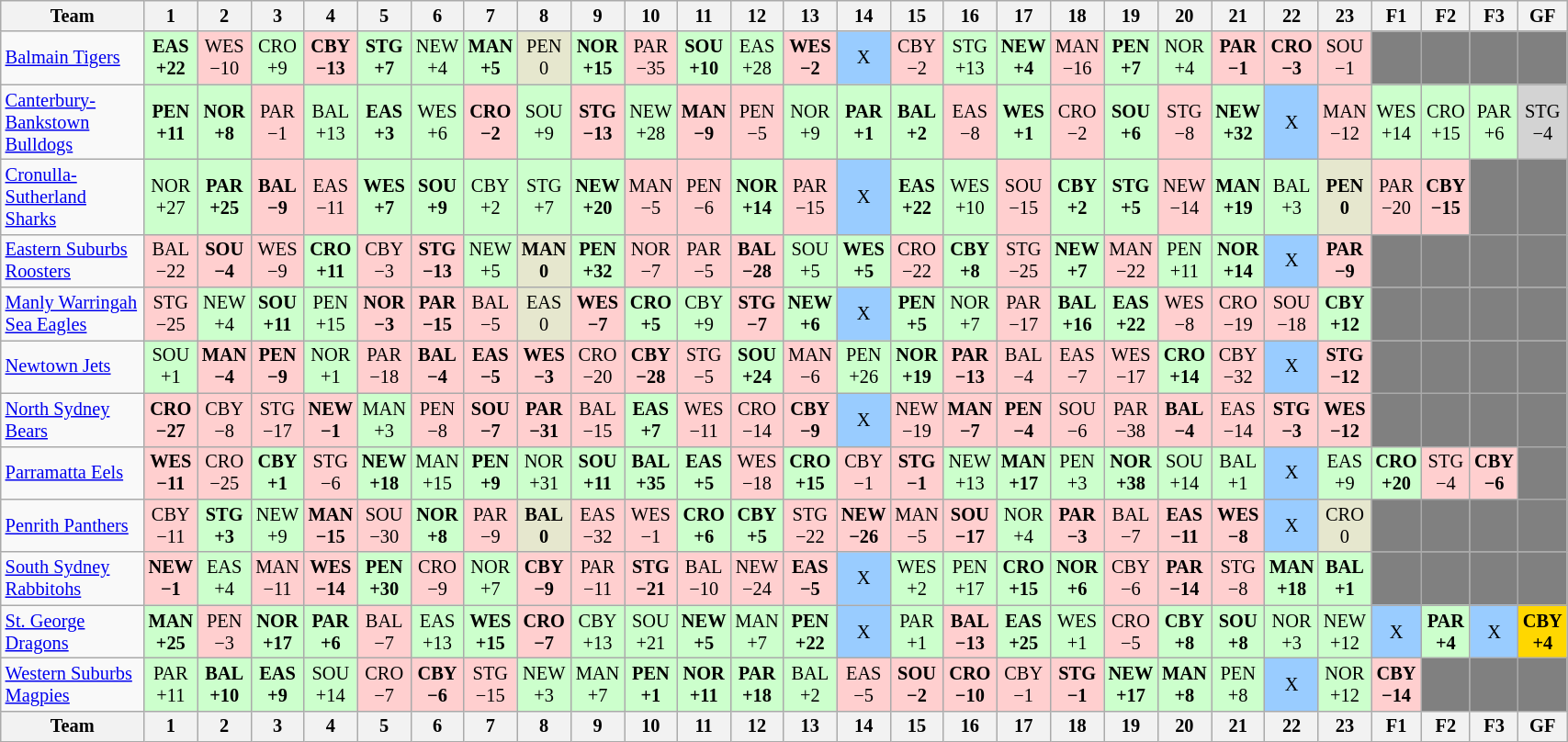<table class="wikitable sortable" style="font-size:85%; text-align:center; width:90%">
<tr valign="top">
<th valign="middle">Team</th>
<th>1</th>
<th>2</th>
<th>3</th>
<th>4</th>
<th>5</th>
<th>6</th>
<th>7</th>
<th>8</th>
<th>9</th>
<th>10</th>
<th>11</th>
<th>12</th>
<th>13</th>
<th>14</th>
<th>15</th>
<th>16</th>
<th>17</th>
<th>18</th>
<th>19</th>
<th>20</th>
<th>21</th>
<th>22</th>
<th>23</th>
<th>F1</th>
<th>F2</th>
<th>F3</th>
<th>GF</th>
</tr>
<tr>
<td align="left"><a href='#'>Balmain Tigers</a></td>
<td style="background:#cfc;"><strong>EAS<br>+22</strong></td>
<td style="background:#FFCFCF;">WES<br>−10</td>
<td style="background:#cfc;">CRO<br>+9</td>
<td style="background:#FFCFCF;"><strong>CBY<br>−13</strong></td>
<td style="background:#cfc;"><strong>STG<br>+7</strong></td>
<td style="background:#cfc;">NEW<br>+4</td>
<td style="background:#cfc;"><strong>MAN<br>+5</strong></td>
<td style="background:#E6E7CE;">PEN<br>0</td>
<td style="background:#cfc;"><strong>NOR<br>+15</strong></td>
<td style="background:#FFCFCF;">PAR<br>−35</td>
<td style="background:#cfc;"><strong>SOU<br>+10</strong></td>
<td style="background:#cfc;">EAS<br>+28</td>
<td style="background:#FFCFCF;"><strong>WES<br>−2</strong></td>
<td style="background:#99ccff;">X</td>
<td style="background:#FFCFCF;">CBY<br>−2</td>
<td style="background:#cfc;">STG<br>+13</td>
<td style="background:#cfc;"><strong>NEW<br>+4</strong></td>
<td style="background:#FFCFCF;">MAN<br>−16</td>
<td style="background:#cfc;"><strong>PEN<br>+7</strong></td>
<td style="background:#cfc;">NOR<br>+4</td>
<td style="background:#FFCFCF;"><strong>PAR<br>−1</strong></td>
<td style="background:#FFCFCF;"><strong>CRO<br>−3</strong></td>
<td style="background:#FFCFCF;">SOU<br>−1</td>
<td style="background:#808080;"></td>
<td style="background:#808080;"></td>
<td style="background:#808080;"></td>
<td style="background:#808080;"></td>
</tr>
<tr>
<td align="left"><a href='#'>Canterbury-Bankstown Bulldogs</a></td>
<td style="background:#cfc;"><strong>PEN<br>+11</strong></td>
<td style="background:#cfc;"><strong>NOR<br>+8</strong></td>
<td style="background:#FFCFCF;">PAR<br>−1</td>
<td style="background:#cfc;">BAL<br>+13</td>
<td style="background:#cfc;"><strong>EAS<br>+3</strong></td>
<td style="background:#cfc;">WES<br>+6</td>
<td style="background:#FFCFCF;"><strong>CRO<br>−2</strong></td>
<td style="background:#cfc;">SOU<br>+9</td>
<td style="background:#FFCFCF;"><strong>STG<br>−13</strong></td>
<td style="background:#cfc;">NEW<br>+28</td>
<td style="background:#FFCFCF;"><strong>MAN<br>−9</strong></td>
<td style="background:#FFCFCF;">PEN<br>−5</td>
<td style="background:#cfc;">NOR<br>+9</td>
<td style="background:#cfc;"><strong>PAR<br>+1</strong></td>
<td style="background:#cfc;"><strong>BAL<br>+2</strong></td>
<td style="background:#FFCFCF;">EAS<br>−8</td>
<td style="background:#cfc;"><strong>WES<br>+1</strong></td>
<td style="background:#FFCFCF;">CRO<br>−2</td>
<td style="background:#cfc;"><strong>SOU<br>+6</strong></td>
<td style="background:#FFCFCF;">STG<br>−8</td>
<td style="background:#cfc;"><strong>NEW<br>+32</strong></td>
<td style="background:#99ccff;">X</td>
<td style="background:#FFCFCF;">MAN<br>−12</td>
<td style="background:#cfc;">WES<br>+14</td>
<td style="background:#cfc;">CRO<br>+15</td>
<td style="background:#cfc;">PAR<br>+6</td>
<td style="background:#D3D3D3;">STG<br>−4</td>
</tr>
<tr>
<td align="left"><a href='#'>Cronulla-Sutherland Sharks</a></td>
<td style="background:#cfc;">NOR<br>+27</td>
<td style="background:#cfc;"><strong>PAR<br>+25</strong></td>
<td style="background:#FFCFCF;"><strong>BAL<br>−9</strong></td>
<td style="background:#FFCFCF;">EAS<br>−11</td>
<td style="background:#cfc;"><strong>WES<br>+7</strong></td>
<td style="background:#cfc;"><strong>SOU<br>+9</strong></td>
<td style="background:#cfc;">CBY<br>+2</td>
<td style="background:#cfc;">STG<br>+7</td>
<td style="background:#cfc;"><strong>NEW<br>+20</strong></td>
<td style="background:#FFCFCF;">MAN<br>−5</td>
<td style="background:#FFCFCF;">PEN<br>−6</td>
<td style="background:#cfc;"><strong>NOR<br>+14</strong></td>
<td style="background:#FFCFCF;">PAR<br>−15</td>
<td style="background:#99ccff;">X</td>
<td style="background:#cfc;"><strong>EAS<br>+22</strong></td>
<td style="background:#cfc;">WES<br>+10</td>
<td style="background:#FFCFCF;">SOU<br>−15</td>
<td style="background:#cfc;"><strong>CBY<br>+2</strong></td>
<td style="background:#cfc;"><strong>STG<br>+5</strong></td>
<td style="background:#FFCFCF;">NEW<br>−14</td>
<td style="background:#cfc;"><strong>MAN<br>+19</strong></td>
<td style="background:#cfc;">BAL<br>+3</td>
<td style="background:#E6E7CE;"><strong>PEN<br>0</strong></td>
<td style="background:#FFCFCF;">PAR<br>−20</td>
<td style="background:#FFCFCF;"><strong>CBY<br>−15</strong></td>
<td style="background:#808080;"></td>
<td style="background:#808080;"></td>
</tr>
<tr>
<td align="left"><a href='#'>Eastern Suburbs Roosters</a></td>
<td style="background:#FFCFCF;">BAL<br>−22</td>
<td style="background:#FFCFCF;"><strong>SOU<br>−4</strong></td>
<td style="background:#FFCFCF;">WES<br>−9</td>
<td style="background:#cfc;"><strong>CRO<br>+11</strong></td>
<td style="background:#FFCFCF;">CBY<br>−3</td>
<td style="background:#FFCFCF;"><strong>STG<br>−13</strong></td>
<td style="background:#cfc;">NEW<br>+5</td>
<td style="background:#E6E7CE;"><strong>MAN<br>0</strong></td>
<td style="background:#cfc;"><strong>PEN<br>+32</strong></td>
<td style="background:#FFCFCF;">NOR<br>−7</td>
<td style="background:#FFCFCF;">PAR<br>−5</td>
<td style="background:#FFCFCF;"><strong>BAL<br>−28</strong></td>
<td style="background:#cfc;">SOU<br>+5</td>
<td style="background:#cfc;"><strong>WES<br>+5</strong></td>
<td style="background:#FFCFCF;">CRO<br>−22</td>
<td style="background:#cfc;"><strong>CBY<br>+8</strong></td>
<td style="background:#FFCFCF;">STG<br>−25</td>
<td style="background:#cfc;"><strong>NEW<br>+7</strong></td>
<td style="background:#FFCFCF;">MAN<br>−22</td>
<td style="background:#cfc;">PEN<br>+11</td>
<td style="background:#cfc;"><strong>NOR<br>+14</strong></td>
<td style="background:#99ccff;">X</td>
<td style="background:#FFCFCF;"><strong>PAR<br>−9</strong></td>
<td style="background:#808080;"></td>
<td style="background:#808080;"></td>
<td style="background:#808080;"></td>
<td style="background:#808080;"></td>
</tr>
<tr>
<td align="left"><a href='#'>Manly Warringah Sea Eagles</a></td>
<td style="background:#FFCFCF;">STG<br>−25</td>
<td style="background:#cfc;">NEW<br>+4</td>
<td style="background:#cfc;"><strong>SOU<br>+11</strong></td>
<td style="background:#cfc;">PEN<br>+15</td>
<td style="background:#FFCFCF;"><strong>NOR<br>−3</strong></td>
<td style="background:#FFCFCF;"><strong>PAR<br>−15</strong></td>
<td style="background:#FFCFCF;">BAL<br>−5</td>
<td style="background:#E6E7CE;">EAS<br>0</td>
<td style="background:#FFCFCF;"><strong>WES<br>−7</strong></td>
<td style="background:#cfc;"><strong>CRO<br>+5</strong></td>
<td style="background:#cfc;">CBY<br>+9</td>
<td style="background:#FFCFCF;"><strong>STG<br>−7</strong></td>
<td style="background:#cfc;"><strong>NEW<br>+6</strong></td>
<td style="background:#99ccff;">X</td>
<td style="background:#cfc;"><strong>PEN<br>+5</strong></td>
<td style="background:#cfc;">NOR<br>+7</td>
<td style="background:#FFCFCF;">PAR<br>−17</td>
<td style="background:#cfc;"><strong>BAL<br>+16</strong></td>
<td style="background:#cfc;"><strong>EAS<br>+22</strong></td>
<td style="background:#FFCFCF;">WES<br>−8</td>
<td style="background:#FFCFCF;">CRO<br>−19</td>
<td style="background:#FFCFCF;">SOU<br>−18</td>
<td style="background:#cfc;"><strong>CBY<br>+12</strong></td>
<td style="background:#808080;"></td>
<td style="background:#808080;"></td>
<td style="background:#808080;"></td>
<td style="background:#808080;"></td>
</tr>
<tr>
<td align="left"><a href='#'>Newtown Jets</a></td>
<td style="background:#cfc;">SOU<br>+1</td>
<td style="background:#FFCFCF;"><strong>MAN<br>−4</strong></td>
<td style="background:#FFCFCF;"><strong>PEN<br>−9</strong></td>
<td style="background:#cfc;">NOR<br>+1</td>
<td style="background:#FFCFCF;">PAR<br>−18</td>
<td style="background:#FFCFCF;"><strong>BAL<br>−4</strong></td>
<td style="background:#FFCFCF;"><strong>EAS<br>−5</strong></td>
<td style="background:#FFCFCF;"><strong>WES<br>−3</strong></td>
<td style="background:#FFCFCF;">CRO<br>−20</td>
<td style="background:#FFCFCF;"><strong>CBY<br>−28</strong></td>
<td style="background:#FFCFCF;">STG<br>−5</td>
<td style="background:#cfc;"><strong>SOU<br>+24</strong></td>
<td style="background:#FFCFCF;">MAN<br>−6</td>
<td style="background:#cfc;">PEN<br>+26</td>
<td style="background:#cfc;"><strong>NOR<br>+19</strong></td>
<td style="background:#FFCFCF;"><strong>PAR<br>−13</strong></td>
<td style="background:#FFCFCF;">BAL<br>−4</td>
<td style="background:#FFCFCF;">EAS<br>−7</td>
<td style="background:#FFCFCF;">WES<br>−17</td>
<td style="background:#cfc;"><strong>CRO<br>+14</strong></td>
<td style="background:#FFCFCF;">CBY<br>−32</td>
<td style="background:#99ccff;">X</td>
<td style="background:#FFCFCF;"><strong>STG<br>−12</strong></td>
<td style="background:#808080;"></td>
<td style="background:#808080;"></td>
<td style="background:#808080;"></td>
<td style="background:#808080;"></td>
</tr>
<tr>
<td align="left"><a href='#'>North Sydney Bears</a></td>
<td style="background:#FFCFCF;"><strong>CRO<br>−27</strong></td>
<td style="background:#FFCFCF;">CBY<br>−8</td>
<td style="background:#FFCFCF;">STG<br>−17</td>
<td style="background:#FFCFCF;"><strong>NEW<br>−1</strong></td>
<td style="background:#cfc;">MAN<br>+3</td>
<td style="background:#FFCFCF;">PEN<br>−8</td>
<td style="background:#FFCFCF;"><strong>SOU<br>−7</strong></td>
<td style="background:#FFCFCF;"><strong>PAR<br>−31</strong></td>
<td style="background:#FFCFCF;">BAL<br>−15</td>
<td style="background:#cfc;"><strong>EAS<br>+7</strong></td>
<td style="background:#FFCFCF;">WES<br>−11</td>
<td style="background:#FFCFCF;">CRO<br>−14</td>
<td style="background:#FFCFCF;"><strong>CBY<br>−9</strong></td>
<td style="background:#99ccff;">X</td>
<td style="background:#FFCFCF;">NEW<br>−19</td>
<td style="background:#FFCFCF;"><strong>MAN<br>−7</strong></td>
<td style="background:#FFCFCF;"><strong>PEN<br>−4</strong></td>
<td style="background:#FFCFCF;">SOU<br>−6</td>
<td style="background:#FFCFCF;">PAR<br>−38</td>
<td style="background:#FFCFCF;"><strong>BAL<br>−4</strong></td>
<td style="background:#FFCFCF;">EAS<br>−14</td>
<td style="background:#FFCFCF;"><strong>STG<br>−3</strong></td>
<td style="background:#FFCFCF;"><strong>WES<br>−12</strong></td>
<td style="background:#808080;"></td>
<td style="background:#808080;"></td>
<td style="background:#808080;"></td>
<td style="background:#808080;"></td>
</tr>
<tr>
<td align="left"><a href='#'>Parramatta Eels</a></td>
<td style="background:#FFCFCF;"><strong>WES<br>−11</strong></td>
<td style="background:#FFCFCF;">CRO<br>−25</td>
<td style="background:#cfc;"><strong>CBY<br>+1</strong></td>
<td style="background:#FFCFCF;">STG<br>−6</td>
<td style="background:#cfc;"><strong>NEW<br>+18</strong></td>
<td style="background:#cfc;">MAN<br>+15</td>
<td style="background:#cfc;"><strong>PEN<br>+9</strong></td>
<td style="background:#cfc;">NOR<br>+31</td>
<td style="background:#cfc;"><strong>SOU<br>+11</strong></td>
<td style="background:#cfc;"><strong>BAL<br>+35</strong></td>
<td style="background:#cfc;"><strong>EAS<br>+5</strong></td>
<td style="background:#FFCFCF;">WES<br>−18</td>
<td style="background:#cfc;"><strong>CRO<br>+15</strong></td>
<td style="background:#FFCFCF;">CBY<br>−1</td>
<td style="background:#FFCFCF;"><strong>STG<br>−1</strong></td>
<td style="background:#cfc;">NEW<br>+13</td>
<td style="background:#cfc;"><strong>MAN<br>+17</strong></td>
<td style="background:#cfc;">PEN<br>+3</td>
<td style="background:#cfc;"><strong>NOR<br>+38</strong></td>
<td style="background:#cfc;">SOU<br>+14</td>
<td style="background:#cfc;">BAL<br>+1</td>
<td style="background:#99ccff;">X</td>
<td style="background:#cfc;">EAS<br>+9</td>
<td style="background:#cfc;"><strong>CRO<br>+20</strong></td>
<td style="background:#FFCFCF;">STG<br>−4</td>
<td style="background:#FFCFCF;"><strong>CBY<br>−6</strong></td>
<td style="background:#808080;"></td>
</tr>
<tr>
<td align="left"><a href='#'>Penrith Panthers</a></td>
<td style="background:#FFCFCF;">CBY<br>−11</td>
<td style="background:#cfc;"><strong>STG<br>+3</strong></td>
<td style="background:#cfc;">NEW<br>+9</td>
<td style="background:#FFCFCF;"><strong>MAN<br>−15</strong></td>
<td style="background:#FFCFCF;">SOU<br>−30</td>
<td style="background:#cfc;"><strong>NOR<br>+8</strong></td>
<td style="background:#FFCFCF;">PAR<br>−9</td>
<td style="background:#E6E7CE;"><strong>BAL<br>0</strong></td>
<td style="background:#FFCFCF;">EAS<br>−32</td>
<td style="background:#FFCFCF;">WES<br>−1</td>
<td style="background:#cfc;"><strong>CRO<br>+6</strong></td>
<td style="background:#cfc;"><strong>CBY<br>+5</strong></td>
<td style="background:#FFCFCF;">STG<br>−22</td>
<td style="background:#FFCFCF;"><strong>NEW<br>−26</strong></td>
<td style="background:#FFCFCF;">MAN<br>−5</td>
<td style="background:#FFCFCF;"><strong>SOU<br>−17</strong></td>
<td style="background:#cfc;">NOR<br>+4</td>
<td style="background:#FFCFCF;"><strong>PAR<br>−3</strong></td>
<td style="background:#FFCFCF;">BAL<br>−7</td>
<td style="background:#FFCFCF;"><strong>EAS<br>−11</strong></td>
<td style="background:#FFCFCF;"><strong>WES<br>−8</strong></td>
<td style="background:#99ccff;">X</td>
<td style="background:#E6E7CE;">CRO<br>0</td>
<td style="background:#808080;"></td>
<td style="background:#808080;"></td>
<td style="background:#808080;"></td>
<td style="background:#808080;"></td>
</tr>
<tr>
<td align="left"><a href='#'>South Sydney Rabbitohs</a></td>
<td style="background:#FFCFCF;"><strong>NEW<br>−1</strong></td>
<td style="background:#cfc;">EAS<br>+4</td>
<td style="background:#FFCFCF;">MAN<br>−11</td>
<td style="background:#FFCFCF;"><strong>WES<br>−14</strong></td>
<td style="background:#cfc;"><strong>PEN<br>+30</strong></td>
<td style="background:#FFCFCF;">CRO<br>−9</td>
<td style="background:#cfc;">NOR<br>+7</td>
<td style="background:#FFCFCF;"><strong>CBY<br>−9</strong></td>
<td style="background:#FFCFCF;">PAR<br>−11</td>
<td style="background:#FFCFCF;"><strong>STG<br>−21</strong></td>
<td style="background:#FFCFCF;">BAL<br>−10</td>
<td style="background:#FFCFCF;">NEW<br>−24</td>
<td style="background:#FFCFCF;"><strong>EAS<br>−5</strong></td>
<td style="background:#99ccff;">X</td>
<td style="background:#cfc;">WES<br>+2</td>
<td style="background:#cfc;">PEN<br>+17</td>
<td style="background:#cfc;"><strong>CRO<br>+15</strong></td>
<td style="background:#cfc;"><strong>NOR<br>+6</strong></td>
<td style="background:#FFCFCF;">CBY<br>−6</td>
<td style="background:#FFCFCF;"><strong>PAR<br>−14</strong></td>
<td style="background:#FFCFCF;">STG<br>−8</td>
<td style="background:#cfc;"><strong>MAN<br>+18</strong></td>
<td style="background:#cfc;"><strong>BAL<br>+1</strong></td>
<td style="background:#808080;"></td>
<td style="background:#808080;"></td>
<td style="background:#808080;"></td>
<td style="background:#808080;"></td>
</tr>
<tr>
<td align="left"><a href='#'>St. George Dragons</a></td>
<td style="background:#cfc;"><strong>MAN<br>+25</strong></td>
<td style="background:#FFCFCF;">PEN<br>−3</td>
<td style="background:#cfc;"><strong>NOR<br>+17</strong></td>
<td style="background:#cfc;"><strong>PAR<br>+6</strong></td>
<td style="background:#FFCFCF;">BAL<br>−7</td>
<td style="background:#cfc;">EAS<br>+13</td>
<td style="background:#cfc;"><strong>WES<br>+15</strong></td>
<td style="background:#FFCFCF;"><strong>CRO<br>−7</strong></td>
<td style="background:#cfc;">CBY<br>+13</td>
<td style="background:#cfc;">SOU<br>+21</td>
<td style="background:#cfc;"><strong>NEW<br>+5</strong></td>
<td style="background:#cfc;">MAN<br>+7</td>
<td style="background:#cfc;"><strong>PEN<br>+22</strong></td>
<td style="background:#99ccff;">X</td>
<td style="background:#cfc;">PAR<br>+1</td>
<td style="background:#FFCFCF;"><strong>BAL<br>−13</strong></td>
<td style="background:#cfc;"><strong>EAS<br>+25</strong></td>
<td style="background:#cfc;">WES<br>+1</td>
<td style="background:#FFCFCF;">CRO<br>−5</td>
<td style="background:#cfc;"><strong>CBY<br>+8</strong></td>
<td style="background:#cfc;"><strong>SOU<br>+8</strong></td>
<td style="background:#cfc;">NOR<br>+3</td>
<td style="background:#cfc;">NEW<br>+12</td>
<td style="background:#99ccff;">X</td>
<td style="background:#cfc;"><strong>PAR<br>+4</strong></td>
<td style="background:#99ccff;">X</td>
<td style="background:#FFD700;"><strong>CBY<br>+4</strong></td>
</tr>
<tr>
<td align="left"><a href='#'>Western Suburbs Magpies</a></td>
<td style="background:#cfc;">PAR<br>+11</td>
<td style="background:#cfc;"><strong>BAL<br>+10</strong></td>
<td style="background:#cfc;"><strong>EAS<br>+9</strong></td>
<td style="background:#cfc;">SOU<br>+14</td>
<td style="background:#FFCFCF;">CRO<br>−7</td>
<td style="background:#FFCFCF;"><strong>CBY<br>−6</strong></td>
<td style="background:#FFCFCF;">STG<br>−15</td>
<td style="background:#cfc;">NEW<br>+3</td>
<td style="background:#cfc;">MAN<br>+7</td>
<td style="background:#cfc;"><strong>PEN<br>+1</strong></td>
<td style="background:#cfc;"><strong>NOR<br>+11</strong></td>
<td style="background:#cfc;"><strong>PAR<br>+18</strong></td>
<td style="background:#cfc;">BAL<br>+2</td>
<td style="background:#FFCFCF;">EAS<br>−5</td>
<td style="background:#FFCFCF;"><strong>SOU<br>−2</strong></td>
<td style="background:#FFCFCF;"><strong>CRO<br>−10</strong></td>
<td style="background:#FFCFCF;">CBY<br>−1</td>
<td style="background:#FFCFCF;"><strong>STG<br>−1</strong></td>
<td style="background:#cfc;"><strong>NEW<br>+17</strong></td>
<td style="background:#cfc;"><strong>MAN<br>+8</strong></td>
<td style="background:#cfc;">PEN<br>+8</td>
<td style="background:#99ccff;">X</td>
<td style="background:#cfc;">NOR<br>+12</td>
<td style="background:#FFCFCF;"><strong>CBY<br>−14</strong></td>
<td style="background:#808080;"></td>
<td style="background:#808080;"></td>
<td style="background:#808080;"></td>
</tr>
<tr valign="top">
<th valign="middle">Team</th>
<th>1</th>
<th>2</th>
<th>3</th>
<th>4</th>
<th>5</th>
<th>6</th>
<th>7</th>
<th>8</th>
<th>9</th>
<th>10</th>
<th>11</th>
<th>12</th>
<th>13</th>
<th>14</th>
<th>15</th>
<th>16</th>
<th>17</th>
<th>18</th>
<th>19</th>
<th>20</th>
<th>21</th>
<th>22</th>
<th>23</th>
<th>F1</th>
<th>F2</th>
<th>F3</th>
<th>GF</th>
</tr>
</table>
